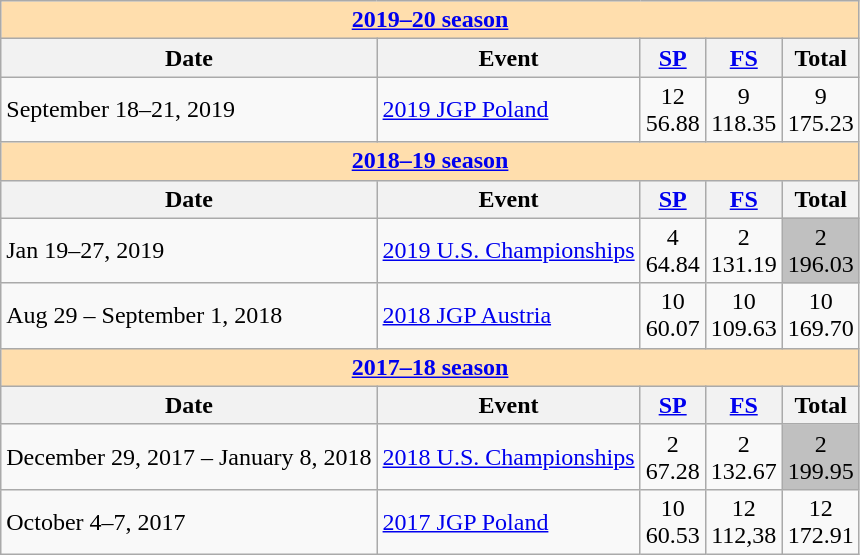<table class="wikitable">
<tr>
<td colspan="5" style="background-color: #ffdead; " align="center"><a href='#'><strong>2019–20 season</strong></a></td>
</tr>
<tr>
<th>Date</th>
<th>Event</th>
<th><a href='#'>SP</a></th>
<th><a href='#'>FS</a></th>
<th>Total</th>
</tr>
<tr>
<td>September 18–21, 2019</td>
<td><a href='#'>2019 JGP Poland</a></td>
<td align=center>12 <br> 56.88</td>
<td align=center>9 <br> 118.35</td>
<td align=center>9 <br> 175.23</td>
</tr>
<tr>
<th colspan="5" style="background-color: #ffdead;" align="center"><a href='#'>2018–19 season</a></th>
</tr>
<tr>
<th>Date</th>
<th>Event</th>
<th><a href='#'>SP</a></th>
<th><a href='#'>FS</a></th>
<th>Total</th>
</tr>
<tr>
<td>Jan 19–27, 2019</td>
<td><a href='#'>2019 U.S. Championships</a></td>
<td align="center">4 <br> 64.84</td>
<td align="center">2 <br> 131.19</td>
<td align="center" bgcolor=silver>2 <br> 196.03</td>
</tr>
<tr>
<td>Aug 29 – September 1, 2018</td>
<td><a href='#'>2018 JGP Austria</a></td>
<td align=center>10 <br> 60.07</td>
<td align=center>10 <br> 109.63</td>
<td align=center>10 <br> 169.70</td>
</tr>
<tr>
<th colspan="5" style="background-color: #ffdead;" align="center"><a href='#'>2017–18 season</a></th>
</tr>
<tr>
<th>Date</th>
<th>Event</th>
<th><a href='#'>SP</a></th>
<th><a href='#'>FS</a></th>
<th>Total</th>
</tr>
<tr>
<td>December 29, 2017 – January 8, 2018</td>
<td><a href='#'>2018 U.S. Championships</a></td>
<td align="center">2 <br> 67.28</td>
<td align="center">2 <br> 132.67</td>
<td align="center" bgcolor=silver>2 <br> 199.95</td>
</tr>
<tr>
<td>October 4–7, 2017</td>
<td><a href='#'>2017 JGP Poland</a></td>
<td align=center>10 <br> 60.53</td>
<td align=center>12 <br> 112,38</td>
<td align=center>12 <br> 172.91</td>
</tr>
</table>
